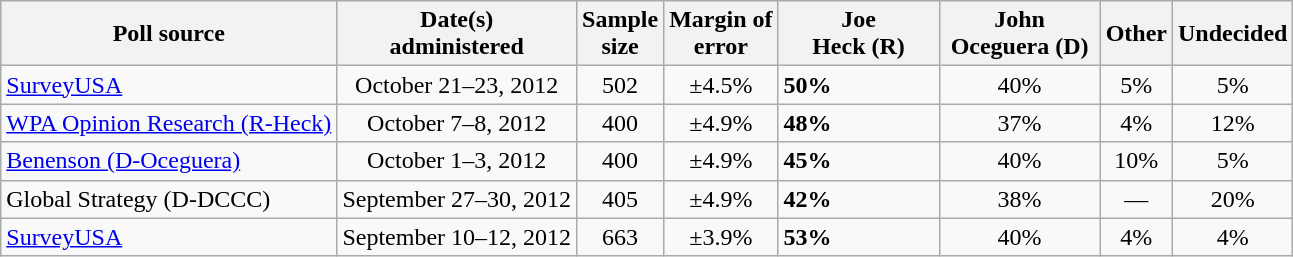<table class="wikitable">
<tr>
<th>Poll source</th>
<th>Date(s)<br>administered</th>
<th>Sample<br>size</th>
<th>Margin of <br>error</th>
<th style="width:100px;">Joe<br>Heck (R)</th>
<th style="width:100px;">John<br>Oceguera (D)</th>
<th>Other</th>
<th>Undecided</th>
</tr>
<tr>
<td><a href='#'>SurveyUSA</a></td>
<td align=center>October 21–23, 2012</td>
<td align=center>502</td>
<td align=center>±4.5%</td>
<td><strong>50%</strong></td>
<td align=center>40%</td>
<td align=center>5%</td>
<td align=center>5%</td>
</tr>
<tr>
<td><a href='#'>WPA Opinion Research (R-Heck)</a></td>
<td align=center>October 7–8, 2012</td>
<td align=center>400</td>
<td align=center>±4.9%</td>
<td><strong>48%</strong></td>
<td align=center>37%</td>
<td align=center>4%</td>
<td align=center>12%</td>
</tr>
<tr>
<td><a href='#'>Benenson (D-Oceguera)</a></td>
<td align=center>October 1–3, 2012</td>
<td align=center>400</td>
<td align=center>±4.9%</td>
<td><strong>45%</strong></td>
<td align=center>40%</td>
<td align=center>10%</td>
<td align=center>5%</td>
</tr>
<tr>
<td>Global Strategy (D-DCCC)</td>
<td align=center>September 27–30, 2012</td>
<td align=center>405</td>
<td align=center>±4.9%</td>
<td><strong>42%</strong></td>
<td align=center>38%</td>
<td align=center>—</td>
<td align=center>20%</td>
</tr>
<tr>
<td><a href='#'>SurveyUSA</a></td>
<td align=center>September 10–12, 2012</td>
<td align=center>663</td>
<td align=center>±3.9%</td>
<td><strong>53%</strong></td>
<td align=center>40%</td>
<td align=center>4%</td>
<td align=center>4%</td>
</tr>
</table>
